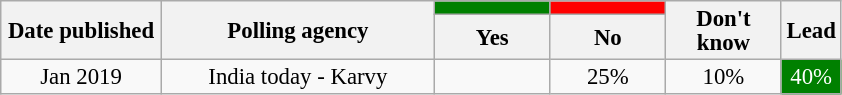<table class="wikitable sortable" style="text-align:center;font-size:95%;line-height:16px">
<tr>
<th rowspan="2" width="100px">Date published</th>
<th rowspan="2" width="175px">Polling agency</th>
<th style="background:green"></th>
<th style="background:red"></th>
<th class="unsortable" rowspan="2" width="70px">Don't know</th>
<th rowspan="2" width="20px">Lead</th>
</tr>
<tr>
<th class="unsortable" width="70px">Yes</th>
<th class="unsortable" width="70px">No</th>
</tr>
<tr>
<td>Jan 2019</td>
<td>India today - Karvy</td>
<td></td>
<td>25%</td>
<td>10%</td>
<td style="background:green; color:white">40%</td>
</tr>
</table>
